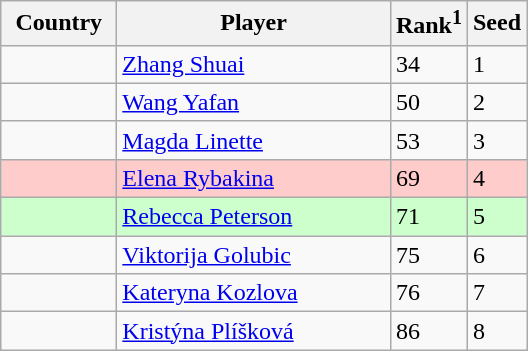<table class="sortable wikitable">
<tr>
<th style="width:70px;">Country</th>
<th style="width:175px;">Player</th>
<th>Rank<sup>1</sup></th>
<th>Seed</th>
</tr>
<tr>
<td></td>
<td><a href='#'>Zhang Shuai</a></td>
<td>34</td>
<td>1</td>
</tr>
<tr>
<td></td>
<td><a href='#'>Wang Yafan</a></td>
<td>50</td>
<td>2</td>
</tr>
<tr>
<td></td>
<td><a href='#'>Magda Linette</a></td>
<td>53</td>
<td>3</td>
</tr>
<tr style="background:#fcc;">
<td></td>
<td><a href='#'>Elena Rybakina</a></td>
<td>69</td>
<td>4</td>
</tr>
<tr style="background:#cfc;">
<td></td>
<td><a href='#'>Rebecca Peterson</a></td>
<td>71</td>
<td>5</td>
</tr>
<tr>
<td></td>
<td><a href='#'>Viktorija Golubic</a></td>
<td>75</td>
<td>6</td>
</tr>
<tr>
<td></td>
<td><a href='#'>Kateryna Kozlova</a></td>
<td>76</td>
<td>7</td>
</tr>
<tr>
<td></td>
<td><a href='#'>Kristýna Plíšková</a></td>
<td>86</td>
<td>8</td>
</tr>
</table>
